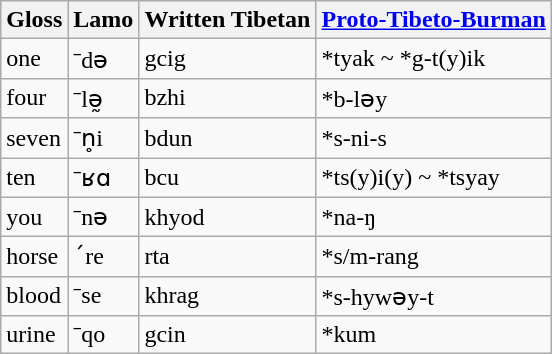<table class="wikitable sortable">
<tr>
<th>Gloss</th>
<th>Lamo</th>
<th>Written Tibetan</th>
<th><a href='#'>Proto-Tibeto-Burman</a></th>
</tr>
<tr>
<td>one</td>
<td>ˉdə</td>
<td>gcig</td>
<td>*tyak ~ *g-t(y)ik</td>
</tr>
<tr>
<td>four</td>
<td>ˉlə̰</td>
<td>bzhi</td>
<td>*b-ləy</td>
</tr>
<tr>
<td>seven</td>
<td>ˉn̥i</td>
<td>bdun</td>
<td>*s-ni-s</td>
</tr>
<tr>
<td>ten</td>
<td>ˉʁɑ</td>
<td>bcu</td>
<td>*ts(y)i(y) ~ *tsyay</td>
</tr>
<tr>
<td>you</td>
<td>ˉnə</td>
<td>khyod</td>
<td>*na-ŋ</td>
</tr>
<tr>
<td>horse</td>
<td>ˊre</td>
<td>rta</td>
<td>*s/m-rang</td>
</tr>
<tr>
<td>blood</td>
<td>ˉse</td>
<td>khrag</td>
<td>*s-hywəy-t</td>
</tr>
<tr>
<td>urine</td>
<td>ˉqo</td>
<td>gcin</td>
<td>*kum</td>
</tr>
</table>
